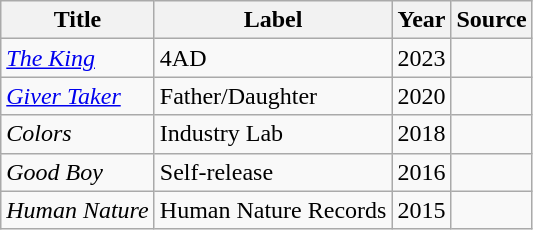<table class="wikitable">
<tr>
<th>Title</th>
<th>Label</th>
<th>Year</th>
<th>Source</th>
</tr>
<tr>
<td><em><a href='#'>The King</a></em></td>
<td>4AD</td>
<td>2023</td>
<td></td>
</tr>
<tr>
<td><em><a href='#'>Giver Taker</a></em></td>
<td>Father/Daughter</td>
<td>2020</td>
<td></td>
</tr>
<tr>
<td><em>Colors</em></td>
<td>Industry Lab</td>
<td>2018</td>
<td></td>
</tr>
<tr>
<td><em>Good Boy</em></td>
<td>Self-release</td>
<td>2016</td>
<td></td>
</tr>
<tr>
<td><em>Human Nature</em></td>
<td>Human Nature Records</td>
<td>2015</td>
<td></td>
</tr>
</table>
